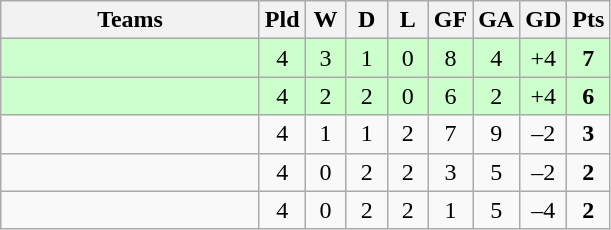<table class="wikitable" style="text-align: center;">
<tr>
<th width=165>Teams</th>
<th width=20>Pld</th>
<th width=20>W</th>
<th width=20>D</th>
<th width=20>L</th>
<th width=20>GF</th>
<th width=20>GA</th>
<th width=20>GD</th>
<th width=20>Pts</th>
</tr>
<tr align=center style="background:#ccffcc;">
<td style="text-align:left;"></td>
<td>4</td>
<td>3</td>
<td>1</td>
<td>0</td>
<td>8</td>
<td>4</td>
<td>+4</td>
<td><strong>7</strong></td>
</tr>
<tr align=center style="background:#ccffcc;">
<td style="text-align:left;"></td>
<td>4</td>
<td>2</td>
<td>2</td>
<td>0</td>
<td>6</td>
<td>2</td>
<td>+4</td>
<td><strong>6</strong></td>
</tr>
<tr align=center>
<td style="text-align:left;"></td>
<td>4</td>
<td>1</td>
<td>1</td>
<td>2</td>
<td>7</td>
<td>9</td>
<td>–2</td>
<td><strong>3</strong></td>
</tr>
<tr align=center>
<td style="text-align:left;"></td>
<td>4</td>
<td>0</td>
<td>2</td>
<td>2</td>
<td>3</td>
<td>5</td>
<td>–2</td>
<td><strong>2</strong></td>
</tr>
<tr align=center>
<td style="text-align:left;"></td>
<td>4</td>
<td>0</td>
<td>2</td>
<td>2</td>
<td>1</td>
<td>5</td>
<td>–4</td>
<td><strong>2</strong></td>
</tr>
</table>
